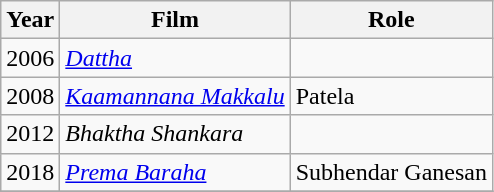<table class="wikitable sortable">
<tr>
<th>Year</th>
<th>Film</th>
<th>Role</th>
</tr>
<tr>
<td>2006</td>
<td><em><a href='#'>Dattha</a></em></td>
<td></td>
</tr>
<tr>
<td>2008</td>
<td><em><a href='#'>Kaamannana Makkalu</a></em></td>
<td>Patela</td>
</tr>
<tr>
<td>2012</td>
<td><em>Bhaktha Shankara</em></td>
<td></td>
</tr>
<tr>
<td>2018</td>
<td><em><a href='#'>Prema Baraha</a></em></td>
<td>Subhendar Ganesan</td>
</tr>
<tr>
</tr>
</table>
